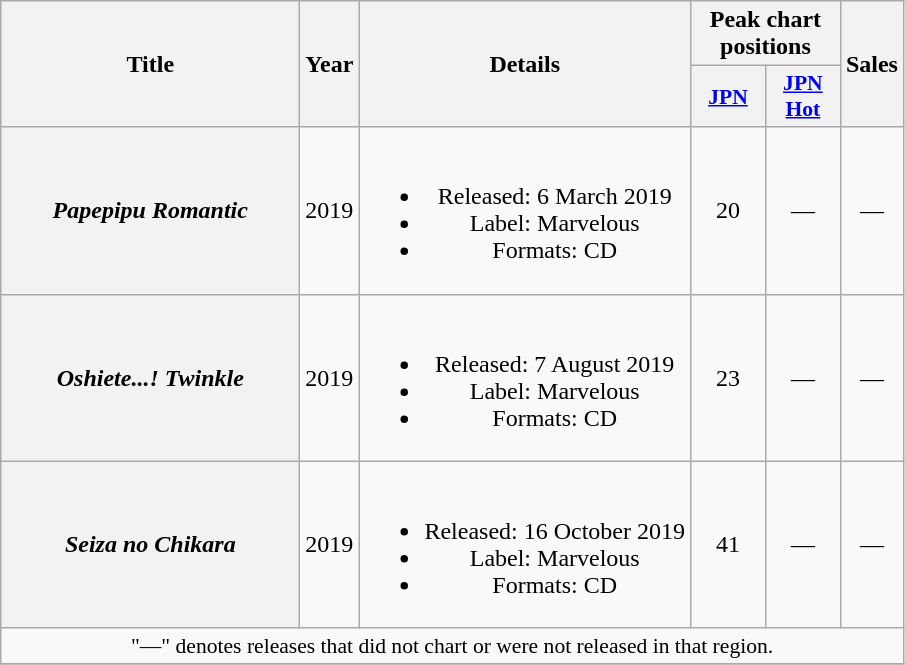<table class="wikitable plainrowheaders" style="text-align:center;">
<tr>
<th scope="col" rowspan="2" style="width:12em;">Title</th>
<th scope="col" rowspan="2">Year</th>
<th scope="col" rowspan="2">Details</th>
<th scope="col" colspan="2">Peak chart positions</th>
<th scope="col" rowspan="2">Sales</th>
</tr>
<tr>
<th scope="col" style="width:3em;font-size:90%;"><a href='#'>JPN</a></th>
<th scope="col" style="width:3em;font-size:90%;"><a href='#'>JPN<br>Hot</a></th>
</tr>
<tr>
<th scope="row"><em>Papepipu Romantic</em><br></th>
<td>2019</td>
<td><br><ul><li>Released: 6 March 2019</li><li>Label: Marvelous</li><li>Formats: CD</li></ul></td>
<td>20</td>
<td>—</td>
<td>—</td>
</tr>
<tr>
<th scope="row"><em>Oshiete...! Twinkle</em><br></th>
<td>2019</td>
<td><br><ul><li>Released: 7 August 2019</li><li>Label: Marvelous</li><li>Formats: CD</li></ul></td>
<td>23</td>
<td>—</td>
<td>—</td>
</tr>
<tr>
<th scope="row"><em>Seiza no Chikara</em><br></th>
<td>2019</td>
<td><br><ul><li>Released: 16 October 2019</li><li>Label: Marvelous</li><li>Formats: CD</li></ul></td>
<td>41</td>
<td>—</td>
<td>—</td>
</tr>
<tr>
<td colspan="6" style="font-size:90%;">"—" denotes releases that did not chart or were not released in that region.</td>
</tr>
<tr>
</tr>
</table>
